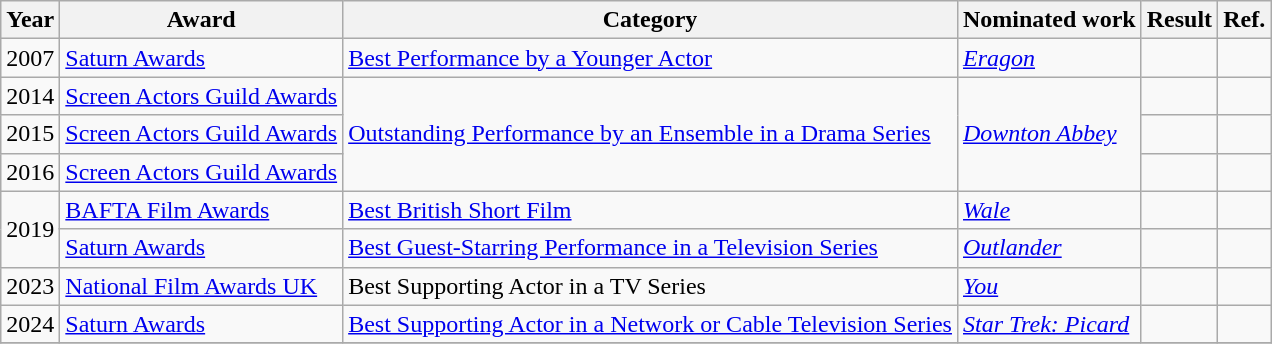<table class="wikitable">
<tr>
<th>Year</th>
<th>Award</th>
<th>Category</th>
<th>Nominated work</th>
<th>Result</th>
<th>Ref.</th>
</tr>
<tr>
<td>2007</td>
<td><a href='#'>Saturn Awards</a></td>
<td><a href='#'>Best Performance by a Younger Actor</a></td>
<td><a href='#'><em>Eragon</em></a></td>
<td></td>
<td></td>
</tr>
<tr>
<td>2014</td>
<td><a href='#'>Screen Actors Guild Awards</a></td>
<td rowspan="3"><a href='#'>Outstanding Performance by an Ensemble in a Drama Series</a></td>
<td rowspan="3"><em><a href='#'>Downton Abbey</a></em></td>
<td></td>
<td></td>
</tr>
<tr>
<td>2015</td>
<td><a href='#'>Screen Actors Guild Awards</a></td>
<td></td>
<td></td>
</tr>
<tr>
<td>2016</td>
<td><a href='#'>Screen Actors Guild Awards</a></td>
<td></td>
<td></td>
</tr>
<tr>
<td rowspan="2">2019</td>
<td><a href='#'>BAFTA Film Awards</a></td>
<td><a href='#'>Best British Short Film</a></td>
<td><em><a href='#'>Wale</a></em></td>
<td></td>
<td></td>
</tr>
<tr>
<td><a href='#'>Saturn Awards</a></td>
<td><a href='#'>Best Guest-Starring Performance in a Television Series</a></td>
<td><em><a href='#'>Outlander</a></em></td>
<td></td>
<td></td>
</tr>
<tr>
<td>2023</td>
<td><a href='#'>National Film Awards UK</a></td>
<td>Best Supporting Actor in a TV Series</td>
<td><em><a href='#'>You</a></em></td>
<td></td>
<td></td>
</tr>
<tr>
<td>2024</td>
<td><a href='#'>Saturn Awards</a></td>
<td><a href='#'>Best Supporting Actor in a Network or Cable Television Series</a></td>
<td><em><a href='#'>Star Trek: Picard</a></em></td>
<td></td>
<td></td>
</tr>
<tr>
</tr>
</table>
